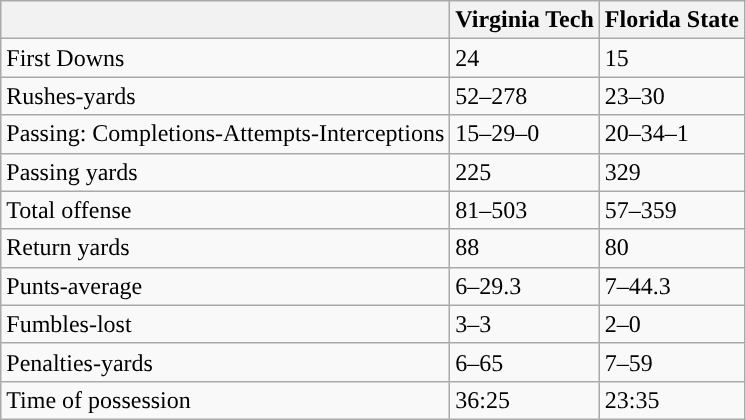<table class="wikitable">
<tr>
<th></th>
<th>Virginia Tech</th>
<th>Florida State</th>
</tr>
<tr>
<td>First Downs</td>
<td>24</td>
<td>15</td>
</tr>
<tr>
<td>Rushes-yards</td>
<td>52–278</td>
<td>23–30</td>
</tr>
<tr>
<td>Passing: Completions-Attempts-Interceptions</td>
<td>15–29–0</td>
<td>20–34–1</td>
</tr>
<tr>
<td>Passing yards</td>
<td>225</td>
<td>329</td>
</tr>
<tr>
<td>Total offense</td>
<td>81–503</td>
<td>57–359</td>
</tr>
<tr>
<td>Return yards</td>
<td>88</td>
<td>80</td>
</tr>
<tr>
<td>Punts-average</td>
<td>6–29.3</td>
<td>7–44.3</td>
</tr>
<tr>
<td>Fumbles-lost</td>
<td>3–3</td>
<td>2–0</td>
</tr>
<tr>
<td>Penalties-yards</td>
<td>6–65</td>
<td>7–59</td>
</tr>
<tr>
<td>Time of possession</td>
<td>36:25</td>
<td>23:35</td>
</tr>
</table>
